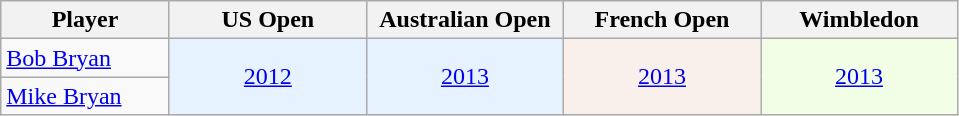<table class="wikitable nowrap" style="text-align:center">
<tr>
<th width=105;>Player</th>
<th width=124;>US Open</th>
<th width=124;>Australian Open</th>
<th width=124;>French Open</th>
<th width=124;>Wimbledon</th>
</tr>
<tr>
<td align=left> <a href='#'>Bob Bryan</a></td>
<td rowspan="2" bgcolor=#e6f2ff><a href='#'>2012</a></td>
<td rowspan="2" bgcolor=#e6f2ff><a href='#'>2013</a></td>
<td rowspan="2" bgcolor=#f9f0eb><a href='#'>2013</a></td>
<td rowspan="2" bgcolor=#f2ffe6><a href='#'>2013</a></td>
</tr>
<tr>
<td align=left> <a href='#'>Mike Bryan</a></td>
</tr>
</table>
